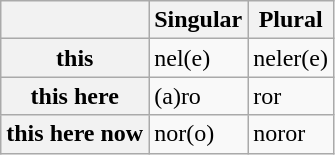<table class="wikitable">
<tr>
<th></th>
<th>Singular</th>
<th>Plural</th>
</tr>
<tr>
<th>this</th>
<td>nel(e)</td>
<td>neler(e)</td>
</tr>
<tr>
<th>this here</th>
<td>(a)ro</td>
<td>ror</td>
</tr>
<tr>
<th>this here now</th>
<td>nor(o)</td>
<td>noror</td>
</tr>
</table>
